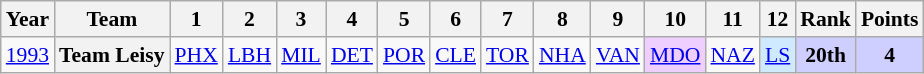<table class="wikitable" style="text-align:center; font-size:90%">
<tr>
<th>Year</th>
<th>Team</th>
<th>1</th>
<th>2</th>
<th>3</th>
<th>4</th>
<th>5</th>
<th>6</th>
<th>7</th>
<th>8</th>
<th>9</th>
<th>10</th>
<th>11</th>
<th>12</th>
<th>Rank</th>
<th>Points</th>
</tr>
<tr>
<td><a href='#'>1993</a></td>
<th>Team Leisy</th>
<td><a href='#'>PHX</a></td>
<td><a href='#'>LBH</a></td>
<td><a href='#'>MIL</a></td>
<td><a href='#'>DET</a></td>
<td><a href='#'>POR</a></td>
<td><a href='#'>CLE</a></td>
<td><a href='#'>TOR</a></td>
<td><a href='#'>NHA</a></td>
<td><a href='#'>VAN</a></td>
<td style="background:#EFCFFF;"><a href='#'>MDO</a><br></td>
<td><a href='#'>NAZ</a></td>
<td style="background:#CFEAFF;"><a href='#'>LS</a><br></td>
<td style="background:#CFCFFF;"><strong>20th</strong></td>
<td style="background:#CFCFFF;"><strong>4</strong></td>
</tr>
</table>
